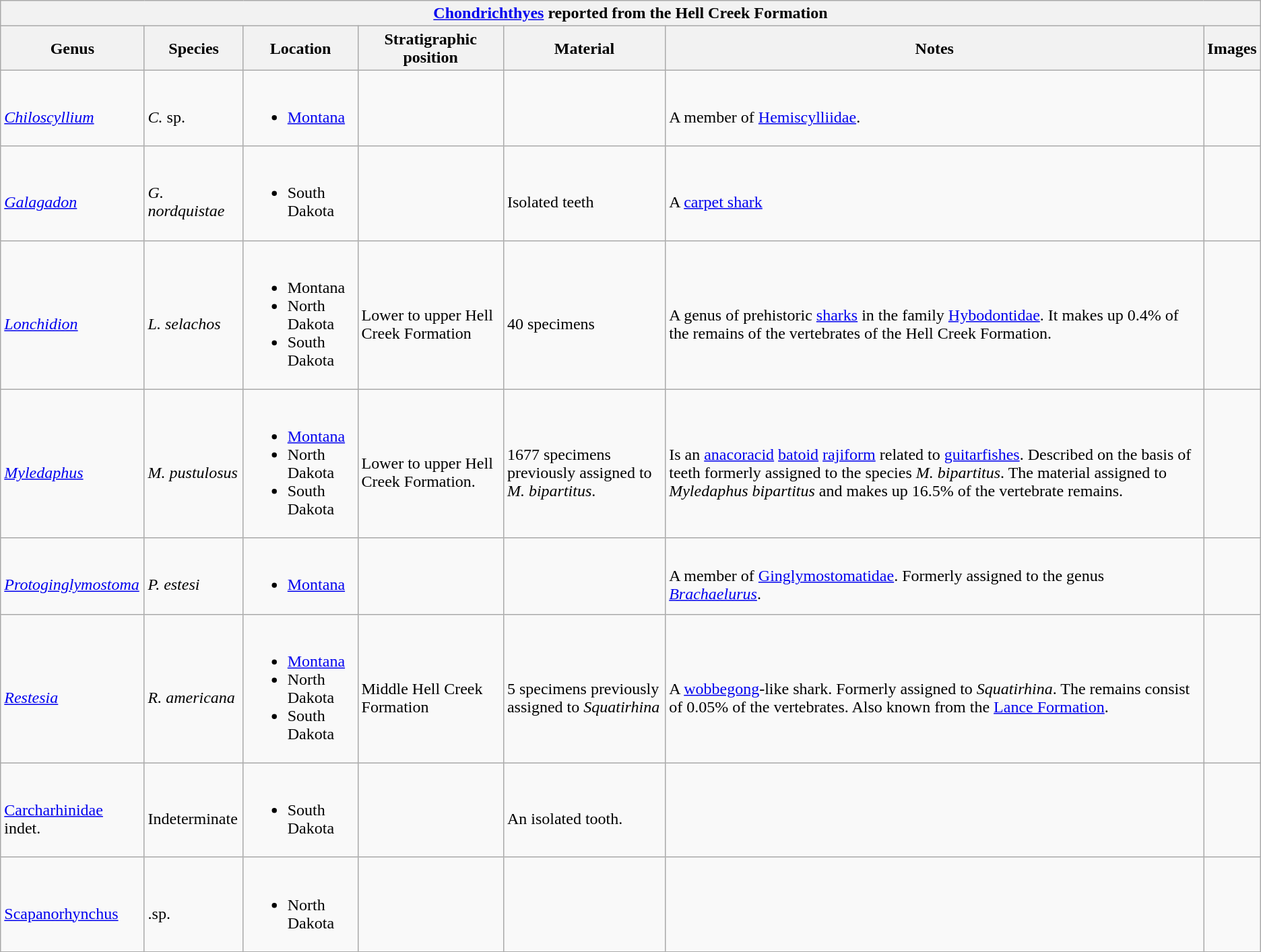<table class="wikitable sortable mw-collapsible">
<tr>
<th colspan="7" style="text-align:center;"><strong><a href='#'>Chondrichthyes</a> reported from the Hell Creek Formation</strong></th>
</tr>
<tr>
<th>Genus</th>
<th>Species</th>
<th>Location</th>
<th>Stratigraphic position</th>
<th>Material</th>
<th>Notes</th>
<th>Images</th>
</tr>
<tr>
<td><br><em><a href='#'>Chiloscyllium</a></em></td>
<td><br><em>C.</em> sp.</td>
<td><br><ul><li><a href='#'>Montana</a></li></ul></td>
<td></td>
<td></td>
<td><br>A member of <a href='#'>Hemiscylliidae</a>.</td>
<td><br></td>
</tr>
<tr>
<td><br><em><a href='#'>Galagadon</a></em></td>
<td><br><em>G. nordquistae</em></td>
<td><br><ul><li>South Dakota</li></ul></td>
<td></td>
<td><br>Isolated teeth</td>
<td><br>A <a href='#'>carpet shark</a></td>
<td></td>
</tr>
<tr>
<td><br><em><a href='#'>Lonchidion</a></em></td>
<td><br><em>L. selachos</em></td>
<td><br><ul><li>Montana</li><li>North Dakota</li><li>South Dakota</li></ul></td>
<td><br>Lower to upper Hell Creek Formation</td>
<td><br>40 specimens</td>
<td><br>A genus of prehistoric <a href='#'>sharks</a> in the family <a href='#'>Hybodontidae</a>. It makes up 0.4% of the remains of the vertebrates of the Hell Creek Formation.</td>
<td></td>
</tr>
<tr>
<td><br><em><a href='#'>Myledaphus</a></em></td>
<td><br><em>M. pustulosus</em></td>
<td><br><ul><li><a href='#'>Montana</a></li><li>North Dakota</li><li>South Dakota</li></ul></td>
<td><br>Lower to upper Hell Creek Formation.</td>
<td><br>1677 specimens previously assigned to <em>M. bipartitus</em>.</td>
<td><br>Is an <a href='#'>anacoracid</a> <a href='#'>batoid</a> <a href='#'>rajiform</a> related to <a href='#'>guitarfishes</a>. Described on the basis of teeth formerly assigned to the species <em>M. bipartitus</em>. The material assigned to <em>Myledaphus bipartitus</em> and makes up 16.5% of the vertebrate remains.</td>
<td></td>
</tr>
<tr>
<td><br><em><a href='#'>Protoginglymostoma</a></em></td>
<td><br><em>P. estesi</em></td>
<td><br><ul><li><a href='#'>Montana</a></li></ul></td>
<td></td>
<td></td>
<td><br>A member of <a href='#'>Ginglymostomatidae</a>. Formerly assigned to the genus <em><a href='#'>Brachaelurus</a></em>.</td>
<td></td>
</tr>
<tr>
<td><br><em><a href='#'>Restesia</a></em></td>
<td><br><em>R. americana</em></td>
<td><br><ul><li><a href='#'>Montana</a></li><li>North Dakota</li><li>South Dakota</li></ul></td>
<td><br>Middle Hell Creek Formation</td>
<td><br>5 specimens previously assigned to <em>Squatirhina</em></td>
<td><br>A <a href='#'>wobbegong</a>-like shark. Formerly assigned to <em>Squatirhina</em>. The remains consist of 0.05% of the vertebrates. Also known from the <a href='#'>Lance Formation</a>.</td>
<td></td>
</tr>
<tr>
<td><br><a href='#'>Carcharhinidae</a> indet.</td>
<td><br>Indeterminate</td>
<td><br><ul><li>South Dakota</li></ul></td>
<td></td>
<td><br>An isolated tooth.</td>
<td></td>
<td></td>
</tr>
<tr>
<td><br><a href='#'>Scapanorhynchus</a></td>
<td><br>.sp.</td>
<td><br><ul><li>North Dakota</li></ul></td>
<td></td>
<td></td>
<td></td>
<td></td>
</tr>
<tr>
</tr>
</table>
